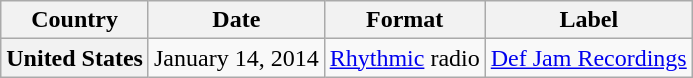<table class="wikitable plainrowheaders">
<tr>
<th scope="col">Country</th>
<th scope="col">Date</th>
<th scope="col">Format</th>
<th scope="col">Label</th>
</tr>
<tr>
<th scope="row">United States</th>
<td>January 14, 2014</td>
<td><a href='#'>Rhythmic</a> radio</td>
<td><a href='#'>Def Jam Recordings</a></td>
</tr>
</table>
